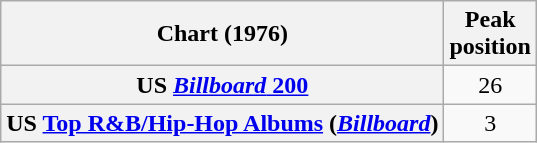<table class="wikitable sortable plainrowheaders" style="text-align:center">
<tr>
<th scope="col">Chart (1976)</th>
<th scope="col">Peak<br>position</th>
</tr>
<tr>
<th scope="row">US <a href='#'><em>Billboard</em> 200</a></th>
<td>26</td>
</tr>
<tr>
<th scope="row">US <a href='#'>Top R&B/Hip-Hop Albums</a> (<em><a href='#'>Billboard</a></em>)</th>
<td>3</td>
</tr>
</table>
